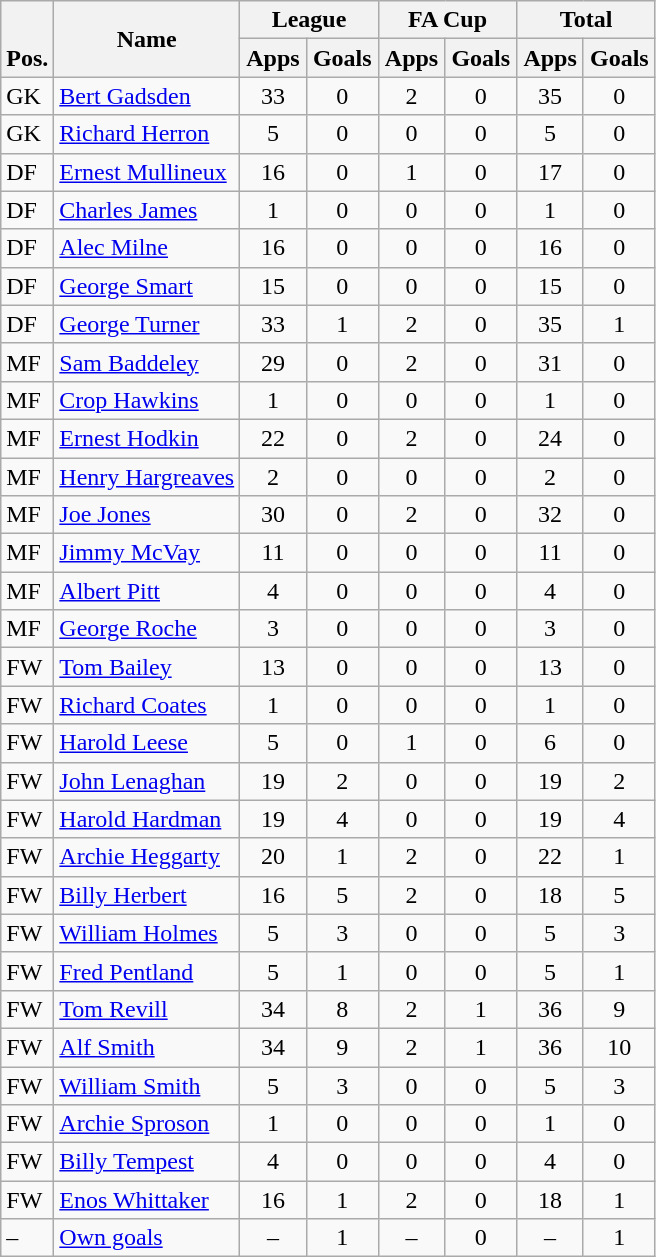<table class="wikitable" style="text-align:center">
<tr>
<th rowspan="2" valign="bottom">Pos.</th>
<th rowspan="2">Name</th>
<th colspan="2" width="85">League</th>
<th colspan="2" width="85">FA Cup</th>
<th colspan="2" width="85">Total</th>
</tr>
<tr>
<th>Apps</th>
<th>Goals</th>
<th>Apps</th>
<th>Goals</th>
<th>Apps</th>
<th>Goals</th>
</tr>
<tr>
<td align="left">GK</td>
<td align="left"> <a href='#'>Bert Gadsden</a></td>
<td>33</td>
<td>0</td>
<td>2</td>
<td>0</td>
<td>35</td>
<td>0</td>
</tr>
<tr>
<td align="left">GK</td>
<td align="left"> <a href='#'>Richard Herron</a></td>
<td>5</td>
<td>0</td>
<td>0</td>
<td>0</td>
<td>5</td>
<td>0</td>
</tr>
<tr>
<td align="left">DF</td>
<td align="left"> <a href='#'>Ernest Mullineux</a></td>
<td>16</td>
<td>0</td>
<td>1</td>
<td>0</td>
<td>17</td>
<td>0</td>
</tr>
<tr>
<td align="left">DF</td>
<td align="left"> <a href='#'>Charles James</a></td>
<td>1</td>
<td>0</td>
<td>0</td>
<td>0</td>
<td>1</td>
<td>0</td>
</tr>
<tr>
<td align="left">DF</td>
<td align="left"> <a href='#'>Alec Milne</a></td>
<td>16</td>
<td>0</td>
<td>0</td>
<td>0</td>
<td>16</td>
<td>0</td>
</tr>
<tr>
<td align="left">DF</td>
<td align="left"> <a href='#'>George Smart</a></td>
<td>15</td>
<td>0</td>
<td>0</td>
<td>0</td>
<td>15</td>
<td>0</td>
</tr>
<tr>
<td align="left">DF</td>
<td align="left"> <a href='#'>George Turner</a></td>
<td>33</td>
<td>1</td>
<td>2</td>
<td>0</td>
<td>35</td>
<td>1</td>
</tr>
<tr>
<td align="left">MF</td>
<td align="left"> <a href='#'>Sam Baddeley</a></td>
<td>29</td>
<td>0</td>
<td>2</td>
<td>0</td>
<td>31</td>
<td>0</td>
</tr>
<tr>
<td align="left">MF</td>
<td align="left"> <a href='#'>Crop Hawkins</a></td>
<td>1</td>
<td>0</td>
<td>0</td>
<td>0</td>
<td>1</td>
<td>0</td>
</tr>
<tr>
<td align="left">MF</td>
<td align="left"> <a href='#'>Ernest Hodkin</a></td>
<td>22</td>
<td>0</td>
<td>2</td>
<td>0</td>
<td>24</td>
<td>0</td>
</tr>
<tr>
<td align="left">MF</td>
<td align="left"> <a href='#'>Henry Hargreaves</a></td>
<td>2</td>
<td>0</td>
<td>0</td>
<td>0</td>
<td>2</td>
<td>0</td>
</tr>
<tr>
<td align="left">MF</td>
<td align="left"> <a href='#'>Joe Jones</a></td>
<td>30</td>
<td>0</td>
<td>2</td>
<td>0</td>
<td>32</td>
<td>0</td>
</tr>
<tr>
<td align="left">MF</td>
<td align="left"> <a href='#'>Jimmy McVay</a></td>
<td>11</td>
<td>0</td>
<td>0</td>
<td>0</td>
<td>11</td>
<td>0</td>
</tr>
<tr>
<td align="left">MF</td>
<td align="left"> <a href='#'>Albert Pitt</a></td>
<td>4</td>
<td>0</td>
<td>0</td>
<td>0</td>
<td>4</td>
<td>0</td>
</tr>
<tr>
<td align="left">MF</td>
<td align="left"> <a href='#'>George Roche</a></td>
<td>3</td>
<td>0</td>
<td>0</td>
<td>0</td>
<td>3</td>
<td>0</td>
</tr>
<tr>
<td align="left">FW</td>
<td align="left"> <a href='#'>Tom Bailey</a></td>
<td>13</td>
<td>0</td>
<td>0</td>
<td>0</td>
<td>13</td>
<td>0</td>
</tr>
<tr>
<td align="left">FW</td>
<td align="left"> <a href='#'>Richard Coates</a></td>
<td>1</td>
<td>0</td>
<td>0</td>
<td>0</td>
<td>1</td>
<td>0</td>
</tr>
<tr>
<td align="left">FW</td>
<td align="left"> <a href='#'>Harold Leese</a></td>
<td>5</td>
<td>0</td>
<td>1</td>
<td>0</td>
<td>6</td>
<td>0</td>
</tr>
<tr>
<td align="left">FW</td>
<td align="left"> <a href='#'>John Lenaghan</a></td>
<td>19</td>
<td>2</td>
<td>0</td>
<td>0</td>
<td>19</td>
<td>2</td>
</tr>
<tr>
<td align="left">FW</td>
<td align="left"> <a href='#'>Harold Hardman</a></td>
<td>19</td>
<td>4</td>
<td>0</td>
<td>0</td>
<td>19</td>
<td>4</td>
</tr>
<tr>
<td align="left">FW</td>
<td align="left"> <a href='#'>Archie Heggarty</a></td>
<td>20</td>
<td>1</td>
<td>2</td>
<td>0</td>
<td>22</td>
<td>1</td>
</tr>
<tr>
<td align="left">FW</td>
<td align="left"> <a href='#'>Billy Herbert</a></td>
<td>16</td>
<td>5</td>
<td>2</td>
<td>0</td>
<td>18</td>
<td>5</td>
</tr>
<tr>
<td align="left">FW</td>
<td align="left"> <a href='#'>William Holmes</a></td>
<td>5</td>
<td>3</td>
<td>0</td>
<td>0</td>
<td>5</td>
<td>3</td>
</tr>
<tr>
<td align="left">FW</td>
<td align="left"> <a href='#'>Fred Pentland</a></td>
<td>5</td>
<td>1</td>
<td>0</td>
<td>0</td>
<td>5</td>
<td>1</td>
</tr>
<tr>
<td align="left">FW</td>
<td align="left"> <a href='#'>Tom Revill</a></td>
<td>34</td>
<td>8</td>
<td>2</td>
<td>1</td>
<td>36</td>
<td>9</td>
</tr>
<tr>
<td align="left">FW</td>
<td align="left"> <a href='#'>Alf Smith</a></td>
<td>34</td>
<td>9</td>
<td>2</td>
<td>1</td>
<td>36</td>
<td>10</td>
</tr>
<tr>
<td align="left">FW</td>
<td align="left"> <a href='#'>William Smith</a></td>
<td>5</td>
<td>3</td>
<td>0</td>
<td>0</td>
<td>5</td>
<td>3</td>
</tr>
<tr>
<td align="left">FW</td>
<td align="left"> <a href='#'>Archie Sproson</a></td>
<td>1</td>
<td>0</td>
<td>0</td>
<td>0</td>
<td>1</td>
<td>0</td>
</tr>
<tr>
<td align="left">FW</td>
<td align="left"> <a href='#'>Billy Tempest</a></td>
<td>4</td>
<td>0</td>
<td>0</td>
<td>0</td>
<td>4</td>
<td>0</td>
</tr>
<tr>
<td align="left">FW</td>
<td align="left"> <a href='#'>Enos Whittaker</a></td>
<td>16</td>
<td>1</td>
<td>2</td>
<td>0</td>
<td>18</td>
<td>1</td>
</tr>
<tr>
<td align="left">–</td>
<td align="left"><a href='#'>Own goals</a></td>
<td>–</td>
<td>1</td>
<td>–</td>
<td>0</td>
<td>–</td>
<td>1</td>
</tr>
</table>
